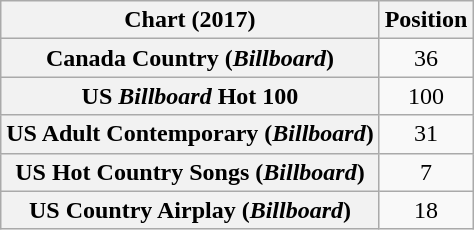<table class="wikitable sortable plainrowheaders" style="text-align:center;">
<tr>
<th scope="col">Chart (2017)</th>
<th scope="col">Position</th>
</tr>
<tr>
<th scope="row">Canada Country (<em>Billboard</em>)</th>
<td>36</td>
</tr>
<tr>
<th scope="row">US <em>Billboard</em> Hot 100</th>
<td>100</td>
</tr>
<tr>
<th scope="row">US Adult Contemporary (<em>Billboard</em>)</th>
<td>31</td>
</tr>
<tr>
<th scope="row">US Hot Country Songs (<em>Billboard</em>)</th>
<td>7</td>
</tr>
<tr>
<th scope="row">US Country Airplay (<em>Billboard</em>)</th>
<td>18</td>
</tr>
</table>
